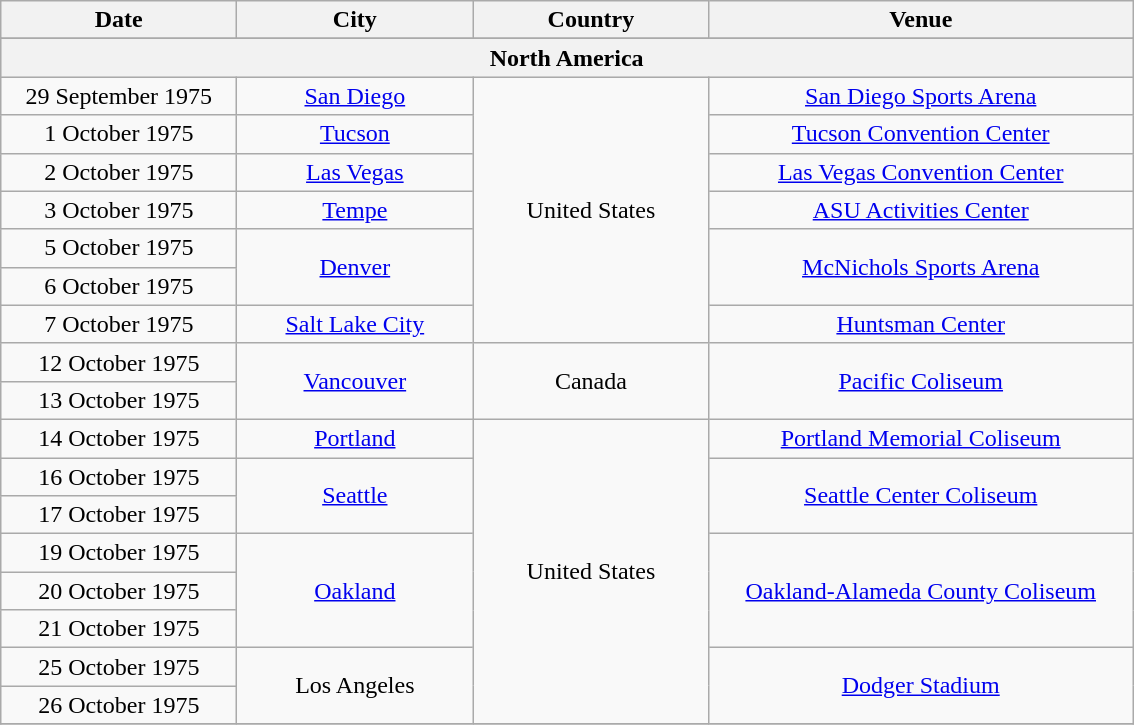<table class="wikitable" style="text-align:center;">
<tr>
<th width="150">Date</th>
<th width="150">City</th>
<th width="150">Country</th>
<th width="275">Venue</th>
</tr>
<tr>
</tr>
<tr style="background:#ddd;">
<th colspan="4"><strong>North America</strong></th>
</tr>
<tr>
<td>29 September 1975</td>
<td><a href='#'>San Diego</a></td>
<td rowspan="7">United States</td>
<td><a href='#'>San Diego Sports Arena</a></td>
</tr>
<tr>
<td>1 October 1975</td>
<td><a href='#'>Tucson</a></td>
<td><a href='#'>Tucson Convention Center</a></td>
</tr>
<tr>
<td>2 October 1975</td>
<td><a href='#'>Las Vegas</a></td>
<td><a href='#'>Las Vegas Convention Center</a></td>
</tr>
<tr>
<td>3 October 1975</td>
<td><a href='#'>Tempe</a></td>
<td><a href='#'>ASU Activities Center</a></td>
</tr>
<tr>
<td>5 October 1975</td>
<td rowspan="2"><a href='#'>Denver</a></td>
<td rowspan="2"><a href='#'>McNichols Sports Arena</a></td>
</tr>
<tr>
<td>6 October 1975</td>
</tr>
<tr>
<td>7 October 1975</td>
<td><a href='#'>Salt Lake City</a></td>
<td><a href='#'>Huntsman Center</a></td>
</tr>
<tr>
<td>12 October 1975</td>
<td rowspan="2"><a href='#'>Vancouver</a></td>
<td rowspan="2">Canada</td>
<td rowspan="2"><a href='#'>Pacific Coliseum</a></td>
</tr>
<tr>
<td>13 October 1975</td>
</tr>
<tr>
<td>14 October 1975</td>
<td><a href='#'>Portland</a></td>
<td rowspan="8">United States</td>
<td><a href='#'>Portland Memorial Coliseum</a></td>
</tr>
<tr>
<td>16 October 1975</td>
<td rowspan="2"><a href='#'>Seattle</a></td>
<td rowspan="2"><a href='#'>Seattle Center Coliseum</a></td>
</tr>
<tr>
<td>17 October 1975</td>
</tr>
<tr>
<td>19 October 1975</td>
<td rowspan="3"><a href='#'>Oakland</a></td>
<td rowspan="3"><a href='#'>Oakland-Alameda County Coliseum</a></td>
</tr>
<tr>
<td>20 October 1975</td>
</tr>
<tr>
<td>21 October 1975</td>
</tr>
<tr>
<td>25 October 1975</td>
<td rowspan="2">Los Angeles</td>
<td rowspan="2"><a href='#'>Dodger Stadium</a></td>
</tr>
<tr>
<td>26 October 1975</td>
</tr>
<tr>
</tr>
</table>
